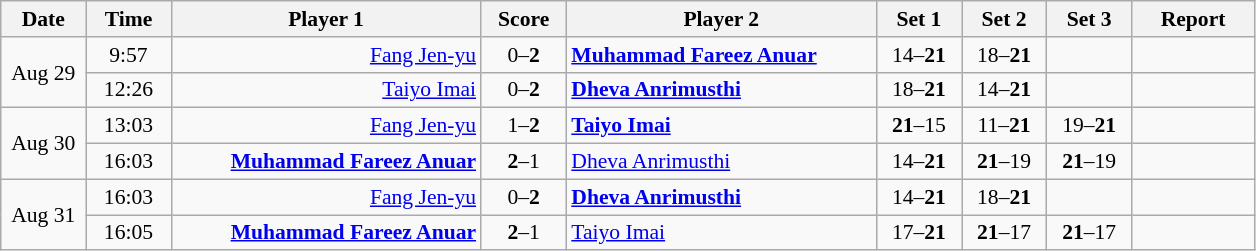<table class="nowrap wikitable" style="font-size:90%; text-align:center">
<tr>
<th width="50">Date</th>
<th width="50">Time</th>
<th width="200">Player 1</th>
<th width="50">Score</th>
<th width="200">Player 2</th>
<th width="50">Set 1</th>
<th width="50">Set 2</th>
<th width="50">Set 3</th>
<th width="75">Report</th>
</tr>
<tr>
<td rowspan="2">Aug 29</td>
<td>9:57</td>
<td align="right"><a href='#'>Fang Jen-yu</a> </td>
<td>0–<strong>2</strong></td>
<td align="left"><strong> <a href='#'>Muhammad Fareez Anuar</a></strong></td>
<td>14–<strong>21</strong></td>
<td>18–<strong>21</strong></td>
<td></td>
<td></td>
</tr>
<tr>
<td>12:26</td>
<td align="right"><a href='#'>Taiyo Imai</a> </td>
<td>0–<strong>2</strong></td>
<td align="left"> <strong><a href='#'>Dheva Anrimusthi</a></strong></td>
<td>18–<strong>21</strong></td>
<td>14–<strong>21</strong></td>
<td></td>
<td></td>
</tr>
<tr>
<td rowspan="2">Aug 30</td>
<td>13:03</td>
<td align="right"><a href='#'>Fang Jen-yu</a> </td>
<td>1–<strong>2</strong></td>
<td align="left"> <strong><a href='#'>Taiyo Imai</a></strong></td>
<td><strong>21</strong>–15</td>
<td>11–<strong>21</strong></td>
<td>19–<strong>21</strong></td>
<td></td>
</tr>
<tr>
<td>16:03</td>
<td align="right"><strong><a href='#'>Muhammad Fareez Anuar</a></strong> </td>
<td><strong>2</strong>–1</td>
<td align="left"> <a href='#'>Dheva Anrimusthi</a></td>
<td>14–<strong>21</strong></td>
<td><strong>21</strong>–19</td>
<td><strong>21</strong>–19</td>
<td></td>
</tr>
<tr>
<td rowspan="2">Aug 31</td>
<td>16:03</td>
<td align="right"><a href='#'>Fang Jen-yu</a> </td>
<td>0–<strong>2</strong></td>
<td align="left"> <strong><a href='#'>Dheva Anrimusthi</a></strong></td>
<td>14–<strong>21</strong></td>
<td>18–<strong>21</strong></td>
<td></td>
<td></td>
</tr>
<tr>
<td>16:05</td>
<td align="right"><strong><a href='#'>Muhammad Fareez Anuar</a></strong> </td>
<td><strong>2</strong>–1</td>
<td align="left"> <a href='#'>Taiyo Imai</a></td>
<td>17–<strong>21</strong></td>
<td><strong>21</strong>–17</td>
<td><strong>21</strong>–17</td>
<td></td>
</tr>
</table>
